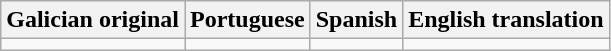<table class="wikitable" style="text-align:center;">
<tr>
<th>Galician original</th>
<th>Portuguese</th>
<th>Spanish</th>
<th>English translation</th>
</tr>
<tr>
<td></td>
<td></td>
<td></td>
<td></td>
</tr>
</table>
